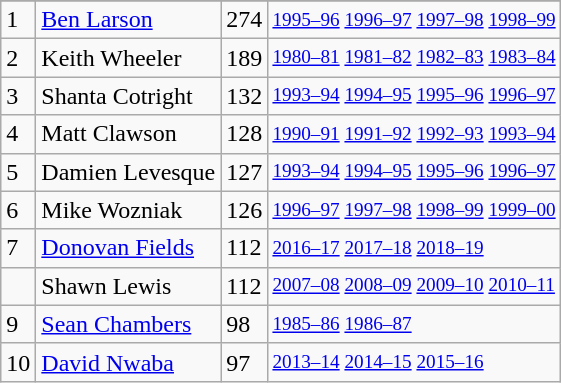<table class="wikitable">
<tr>
</tr>
<tr>
<td>1</td>
<td><a href='#'>Ben Larson</a></td>
<td>274</td>
<td style="font-size:80%;"><a href='#'>1995–96</a> <a href='#'>1996–97</a> <a href='#'>1997–98</a> <a href='#'>1998–99</a></td>
</tr>
<tr>
<td>2</td>
<td>Keith Wheeler</td>
<td>189</td>
<td style="font-size:80%;"><a href='#'>1980–81</a> <a href='#'>1981–82</a> <a href='#'>1982–83</a> <a href='#'>1983–84</a></td>
</tr>
<tr>
<td>3</td>
<td>Shanta Cotright</td>
<td>132</td>
<td style="font-size:80%;"><a href='#'>1993–94</a> <a href='#'>1994–95</a> <a href='#'>1995–96</a> <a href='#'>1996–97</a></td>
</tr>
<tr>
<td>4</td>
<td>Matt Clawson</td>
<td>128</td>
<td style="font-size:80%;"><a href='#'>1990–91</a> <a href='#'>1991–92</a> <a href='#'>1992–93</a> <a href='#'>1993–94</a></td>
</tr>
<tr>
<td>5</td>
<td>Damien Levesque</td>
<td>127</td>
<td style="font-size:80%;"><a href='#'>1993–94</a> <a href='#'>1994–95</a> <a href='#'>1995–96</a> <a href='#'>1996–97</a></td>
</tr>
<tr>
<td>6</td>
<td>Mike Wozniak</td>
<td>126</td>
<td style="font-size:80%;"><a href='#'>1996–97</a> <a href='#'>1997–98</a> <a href='#'>1998–99</a> <a href='#'>1999–00</a></td>
</tr>
<tr>
<td>7</td>
<td><a href='#'>Donovan Fields</a></td>
<td>112</td>
<td style="font-size:80%;"><a href='#'>2016–17</a> <a href='#'>2017–18</a> <a href='#'>2018–19</a></td>
</tr>
<tr>
<td></td>
<td>Shawn Lewis</td>
<td>112</td>
<td style="font-size:80%;"><a href='#'>2007–08</a> <a href='#'>2008–09</a> <a href='#'>2009–10</a> <a href='#'>2010–11</a></td>
</tr>
<tr>
<td>9</td>
<td><a href='#'>Sean Chambers</a></td>
<td>98</td>
<td style="font-size:80%;"><a href='#'>1985–86</a> <a href='#'>1986–87</a></td>
</tr>
<tr>
<td>10</td>
<td><a href='#'>David Nwaba</a></td>
<td>97</td>
<td style="font-size:80%;"><a href='#'>2013–14</a> <a href='#'>2014–15</a> <a href='#'>2015–16</a></td>
</tr>
</table>
